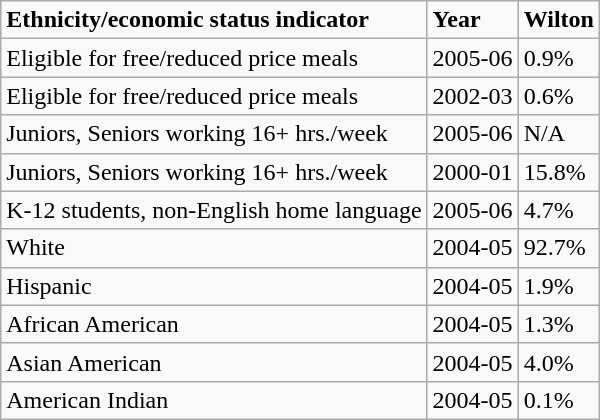<table class="wikitable">
<tr>
<td><strong>Ethnicity/economic status indicator</strong></td>
<td><strong>Year</strong></td>
<td><strong>Wilton</strong></td>
</tr>
<tr>
<td>Eligible for free/reduced price meals</td>
<td>2005-06</td>
<td>0.9%</td>
</tr>
<tr>
<td>Eligible for free/reduced price meals</td>
<td>2002-03</td>
<td>0.6%</td>
</tr>
<tr>
<td>Juniors, Seniors working 16+ hrs./week</td>
<td>2005-06</td>
<td>N/A</td>
</tr>
<tr>
<td>Juniors, Seniors working 16+ hrs./week</td>
<td>2000-01</td>
<td>15.8%</td>
</tr>
<tr>
<td>K-12 students, non-English home language</td>
<td>2005-06</td>
<td>4.7%</td>
</tr>
<tr>
<td>White</td>
<td>2004-05</td>
<td>92.7%</td>
</tr>
<tr>
<td>Hispanic</td>
<td>2004-05</td>
<td>1.9%</td>
</tr>
<tr>
<td>African American</td>
<td>2004-05</td>
<td>1.3%</td>
</tr>
<tr>
<td>Asian American</td>
<td>2004-05</td>
<td>4.0%</td>
</tr>
<tr>
<td>American Indian</td>
<td>2004-05</td>
<td>0.1%</td>
</tr>
</table>
